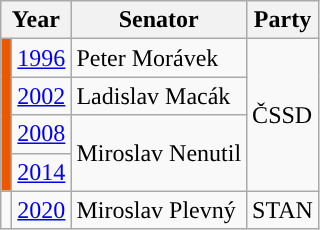<table class="wikitable">
<tr>
<th colspan="2">Year</th>
<th>Senator</th>
<th>Party</th>
</tr>
<tr>
<td rowspan="4" style="background-color:#EC5800;"></td>
<td><a href='#'>1996</a></td>
<td>Peter Morávek</td>
<td rowspan="4">ČSSD</td>
</tr>
<tr>
<td><a href='#'>2002</a></td>
<td>Ladislav Macák</td>
</tr>
<tr>
<td><a href='#'>2008</a></td>
<td rowspan="2">Miroslav Nenutil</td>
</tr>
<tr>
<td><a href='#'>2014</a></td>
</tr>
<tr>
<td style="background-color:"></td>
<td><a href='#'>2020</a></td>
<td>Miroslav Plevný</td>
<td>STAN</td>
</tr>
</table>
